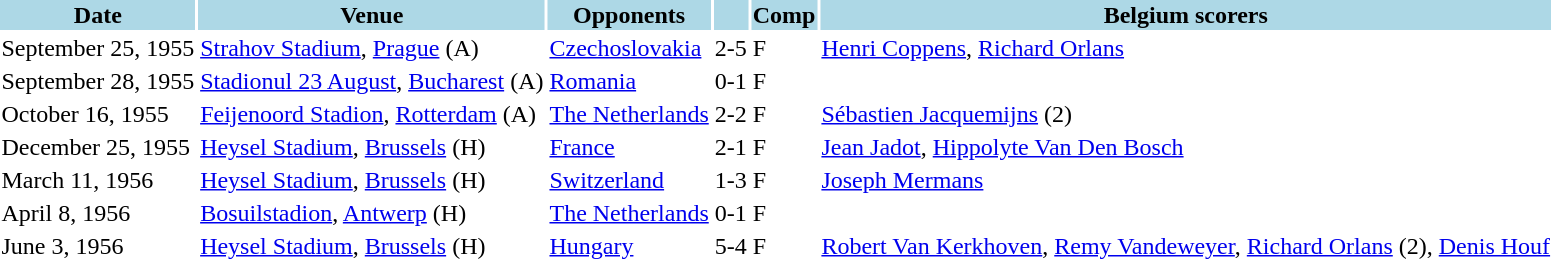<table>
<tr>
<th style="background: lightblue;">Date</th>
<th style="background: lightblue;">Venue</th>
<th style="background: lightblue;">Opponents</th>
<th style="background: lightblue;" align=center></th>
<th style="background: lightblue;" align=center>Comp</th>
<th style="background: lightblue;">Belgium scorers</th>
</tr>
<tr>
<td>September 25, 1955</td>
<td><a href='#'>Strahov Stadium</a>, <a href='#'>Prague</a> (A)</td>
<td><a href='#'>Czechoslovakia</a></td>
<td>2-5</td>
<td>F</td>
<td><a href='#'>Henri Coppens</a>, <a href='#'>Richard Orlans</a></td>
</tr>
<tr>
<td>September 28, 1955</td>
<td><a href='#'>Stadionul 23 August</a>, <a href='#'>Bucharest</a> (A)</td>
<td><a href='#'>Romania</a></td>
<td>0-1</td>
<td>F</td>
<td></td>
</tr>
<tr>
<td>October 16, 1955</td>
<td><a href='#'>Feijenoord Stadion</a>, <a href='#'>Rotterdam</a> (A)</td>
<td><a href='#'>The Netherlands</a></td>
<td>2-2</td>
<td>F</td>
<td><a href='#'>Sébastien Jacquemijns</a> (2)</td>
</tr>
<tr>
<td>December 25, 1955</td>
<td><a href='#'>Heysel Stadium</a>, <a href='#'>Brussels</a> (H)</td>
<td><a href='#'>France</a></td>
<td>2-1</td>
<td>F</td>
<td><a href='#'>Jean Jadot</a>, <a href='#'>Hippolyte Van Den Bosch</a></td>
</tr>
<tr>
<td>March 11, 1956</td>
<td><a href='#'>Heysel Stadium</a>, <a href='#'>Brussels</a> (H)</td>
<td><a href='#'>Switzerland</a></td>
<td>1-3</td>
<td>F</td>
<td><a href='#'>Joseph Mermans</a></td>
</tr>
<tr>
<td>April 8, 1956</td>
<td><a href='#'>Bosuilstadion</a>, <a href='#'>Antwerp</a> (H)</td>
<td><a href='#'>The Netherlands</a></td>
<td>0-1</td>
<td>F</td>
<td></td>
</tr>
<tr>
<td>June 3, 1956</td>
<td><a href='#'>Heysel Stadium</a>, <a href='#'>Brussels</a> (H)</td>
<td><a href='#'>Hungary</a></td>
<td>5-4</td>
<td>F</td>
<td><a href='#'>Robert Van Kerkhoven</a>, <a href='#'>Remy Vandeweyer</a>, <a href='#'>Richard Orlans</a> (2), <a href='#'>Denis Houf</a></td>
</tr>
</table>
